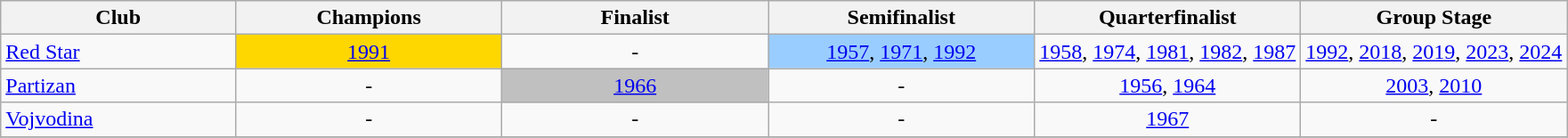<table class="wikitable">
<tr>
<th style="width:15%;">Club</th>
<th style="width:17%;">Champions</th>
<th style="width:17%;">Finalist</th>
<th style="width:17%;">Semifinalist</th>
<th style="width:17%;">Quarterfinalist</th>
<th style="width:17%;">Group Stage</th>
</tr>
<tr>
<td><a href='#'>Red Star</a></td>
<td style="text-align:center" bgcolor="gold"><a href='#'>1991</a></td>
<td style="text-align:center">-</td>
<td style="text-align:center" bgcolor="#9acdff"><a href='#'>1957</a>, <a href='#'>1971</a>, <a href='#'>1992</a></td>
<td style="text-align:center"><a href='#'>1958</a>, <a href='#'>1974</a>, <a href='#'>1981</a>, <a href='#'>1982</a>, <a href='#'>1987</a></td>
<td style="text-align:center"><a href='#'>1992</a>, <a href='#'>2018</a>, <a href='#'>2019</a>, <a href='#'>2023</a>, <a href='#'>2024</a></td>
</tr>
<tr>
<td><a href='#'>Partizan</a></td>
<td style="text-align:center">-</td>
<td style="text-align:center" bgcolor="silver"><a href='#'>1966</a></td>
<td style="text-align:center">-</td>
<td style="text-align:center"><a href='#'>1956</a>, <a href='#'>1964</a></td>
<td style="text-align:center"><a href='#'>2003</a>, <a href='#'>2010</a></td>
</tr>
<tr>
<td><a href='#'>Vojvodina</a></td>
<td style="text-align:center">-</td>
<td style="text-align:center">-</td>
<td style="text-align:center">-</td>
<td style="text-align:center"><a href='#'>1967</a></td>
<td style="text-align:center">-</td>
</tr>
<tr>
</tr>
</table>
